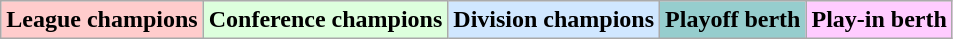<table class="wikitable">
<tr>
<td align="center" bgcolor="#ffcccc"><strong>League champions</strong></td>
<td align="center" bgcolor="#ddffdd"><strong>Conference champions</strong></td>
<td align="center" bgcolor="#D0E7FF"><strong>Division champions</strong></td>
<td align="center" bgcolor="#96CDCD"><strong>Playoff berth</strong></td>
<td align="center" bgcolor="#FFCCFF"><strong>Play-in berth</strong></td>
</tr>
</table>
